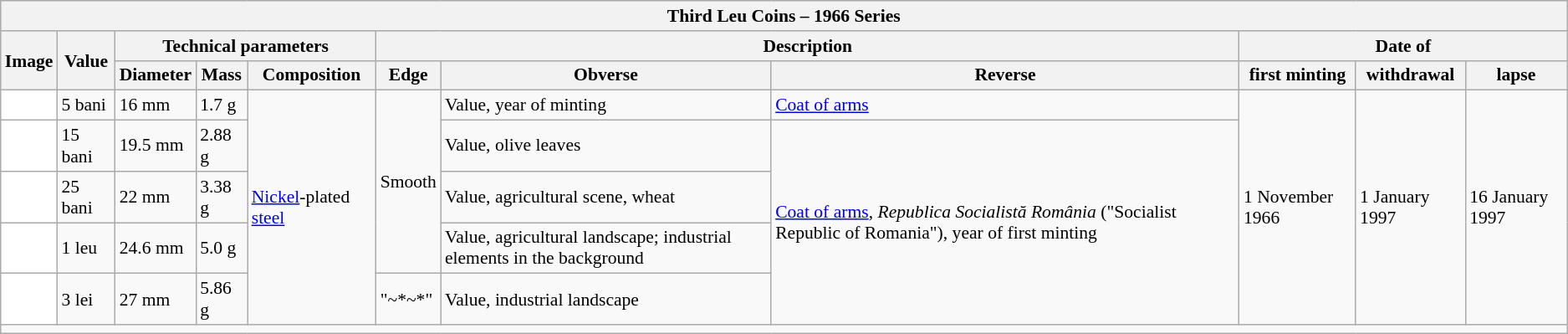<table class="wikitable" style="font-size: 90%">
<tr>
<th colspan="11">Third Leu Coins –  1966 Series</th>
</tr>
<tr>
<th rowspan="2">Image</th>
<th rowspan="2">Value</th>
<th colspan="3">Technical parameters</th>
<th colspan="3">Description</th>
<th colspan="3">Date of</th>
</tr>
<tr>
<th>Diameter</th>
<th>Mass</th>
<th>Composition</th>
<th>Edge</th>
<th>Obverse</th>
<th>Reverse</th>
<th>first minting</th>
<th>withdrawal</th>
<th>lapse</th>
</tr>
<tr>
<td align="center" bgcolor="white"></td>
<td>5 bani</td>
<td>16 mm</td>
<td>1.7 g</td>
<td rowspan = 5><a href='#'>Nickel</a>-plated <a href='#'>steel</a></td>
<td rowspan = 4>Smooth</td>
<td>Value, year of minting</td>
<td><a href='#'>Coat of arms</a></td>
<td rowspan = 5>1 November 1966</td>
<td rowspan = 5>1 January 1997</td>
<td rowspan = 5>16 January 1997</td>
</tr>
<tr>
<td align="center" bgcolor="white"></td>
<td>15 bani</td>
<td>19.5 mm</td>
<td>2.88 g</td>
<td>Value, olive leaves</td>
<td rowspan = 4><a href='#'>Coat of arms</a>, <em>Republica Socialistă România</em> ("Socialist Republic of Romania"), year of first minting</td>
</tr>
<tr>
<td align="center" bgcolor="white"></td>
<td>25 bani</td>
<td>22 mm</td>
<td>3.38 g</td>
<td>Value, agricultural scene, wheat</td>
</tr>
<tr>
<td align="center" bgcolor="white"></td>
<td>1 leu</td>
<td>24.6 mm</td>
<td>5.0 g</td>
<td>Value, agricultural landscape; industrial elements in the background</td>
</tr>
<tr>
<td align="center" bgcolor="white"></td>
<td>3 lei</td>
<td>27 mm</td>
<td>5.86 g</td>
<td>"~*~*"</td>
<td>Value, industrial landscape</td>
</tr>
<tr>
<td colspan="11"></td>
</tr>
</table>
